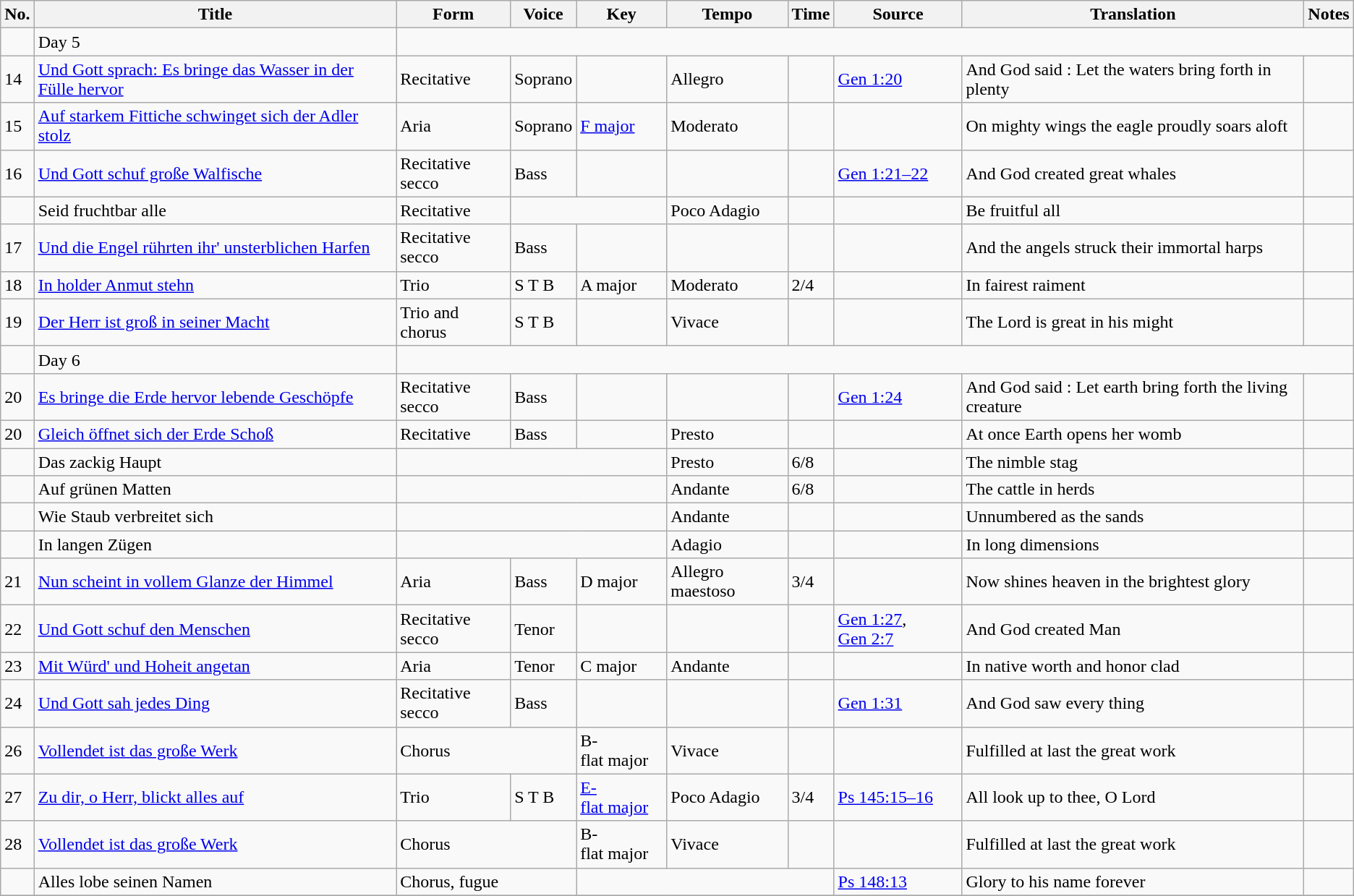<table class="wikitable">
<tr>
<th>No.</th>
<th>Title</th>
<th>Form</th>
<th>Voice</th>
<th>Key</th>
<th>Tempo</th>
<th>Time</th>
<th>Source</th>
<th>Translation</th>
<th>Notes</th>
</tr>
<tr>
<td></td>
<td>Day 5</td>
</tr>
<tr>
<td>14</td>
<td><a href='#'>Und Gott sprach: Es bringe das Wasser in der Fülle hervor</a></td>
<td>Recitative</td>
<td>Soprano</td>
<td></td>
<td>Allegro</td>
<td></td>
<td><a href='#'>Gen 1:20</a></td>
<td>And God said : Let the waters bring forth in plenty</td>
<td></td>
</tr>
<tr>
<td>15</td>
<td><a href='#'>Auf starkem Fittiche schwinget sich der Adler stolz</a></td>
<td>Aria</td>
<td>Soprano</td>
<td><a href='#'>F&nbsp;major</a></td>
<td>Moderato</td>
<td></td>
<td></td>
<td>On mighty wings the eagle proudly soars aloft</td>
<td></td>
</tr>
<tr>
<td>16</td>
<td><a href='#'>Und Gott schuf große Walfische</a></td>
<td>Recitative secco</td>
<td>Bass</td>
<td></td>
<td></td>
<td></td>
<td><a href='#'>Gen 1:21–22</a></td>
<td>And God created great whales</td>
<td></td>
</tr>
<tr>
<td></td>
<td>Seid fruchtbar alle</td>
<td>Recitative</td>
<td colspan=2></td>
<td>Poco Adagio</td>
<td></td>
<td></td>
<td>Be fruitful all</td>
<td></td>
</tr>
<tr>
<td>17</td>
<td><a href='#'>Und die Engel rührten ihr' unsterblichen Harfen</a></td>
<td>Recitative secco</td>
<td>Bass</td>
<td></td>
<td></td>
<td></td>
<td></td>
<td>And the angels struck their immortal harps</td>
<td></td>
</tr>
<tr>
<td>18</td>
<td><a href='#'>In holder Anmut stehn</a></td>
<td>Trio</td>
<td>S T B</td>
<td>A major</td>
<td>Moderato</td>
<td>2/4</td>
<td></td>
<td>In fairest raiment</td>
<td></td>
</tr>
<tr>
<td>19</td>
<td><a href='#'>Der Herr ist groß in seiner Macht</a></td>
<td>Trio and chorus</td>
<td>S T B</td>
<td></td>
<td>Vivace</td>
<td></td>
<td></td>
<td>The Lord is great in his might</td>
<td></td>
</tr>
<tr>
<td></td>
<td>Day 6</td>
</tr>
<tr>
<td>20</td>
<td><a href='#'>Es bringe die Erde hervor lebende Geschöpfe</a></td>
<td>Recitative secco</td>
<td>Bass</td>
<td></td>
<td></td>
<td></td>
<td><a href='#'>Gen 1:24</a></td>
<td>And God said : Let earth bring forth the living creature</td>
<td></td>
</tr>
<tr>
<td>20</td>
<td><a href='#'>Gleich öffnet sich der Erde Schoß</a></td>
<td>Recitative</td>
<td>Bass</td>
<td></td>
<td>Presto</td>
<td></td>
<td></td>
<td>At once Earth opens her womb</td>
<td></td>
</tr>
<tr>
<td></td>
<td>Das zackig Haupt</td>
<td colspan=3></td>
<td>Presto</td>
<td>6/8</td>
<td></td>
<td>The nimble stag</td>
<td></td>
</tr>
<tr>
<td></td>
<td>Auf grünen Matten</td>
<td colspan=3></td>
<td>Andante</td>
<td>6/8</td>
<td></td>
<td>The cattle in herds</td>
<td></td>
</tr>
<tr>
<td></td>
<td>Wie Staub verbreitet sich</td>
<td colspan=3></td>
<td>Andante</td>
<td></td>
<td></td>
<td>Unnumbered as the sands</td>
<td></td>
</tr>
<tr>
<td></td>
<td>In langen Zügen</td>
<td colspan=3></td>
<td>Adagio</td>
<td></td>
<td></td>
<td>In long dimensions</td>
<td></td>
</tr>
<tr>
<td>21</td>
<td><a href='#'>Nun scheint in vollem Glanze der Himmel</a></td>
<td>Aria</td>
<td>Bass</td>
<td>D major</td>
<td>Allegro maestoso</td>
<td>3/4</td>
<td></td>
<td>Now shines heaven in the brightest glory</td>
<td></td>
</tr>
<tr>
<td>22</td>
<td><a href='#'>Und Gott schuf den Menschen</a></td>
<td>Recitative secco</td>
<td>Tenor</td>
<td></td>
<td></td>
<td></td>
<td><a href='#'>Gen 1:27</a>, <a href='#'>Gen 2:7</a></td>
<td>And God created Man</td>
<td></td>
</tr>
<tr>
<td>23</td>
<td><a href='#'>Mit Würd' und Hoheit angetan</a></td>
<td>Aria</td>
<td>Tenor</td>
<td>C major</td>
<td>Andante</td>
<td></td>
<td></td>
<td>In native worth and honor clad</td>
<td></td>
</tr>
<tr>
<td>24</td>
<td><a href='#'>Und Gott sah jedes Ding</a></td>
<td>Recitative secco</td>
<td>Bass</td>
<td></td>
<td></td>
<td></td>
<td><a href='#'>Gen 1:31</a></td>
<td>And God saw every thing</td>
<td></td>
</tr>
<tr>
<td>26</td>
<td><a href='#'>Vollendet ist das große Werk</a></td>
<td colspan=2>Chorus</td>
<td>B-flat major</td>
<td>Vivace</td>
<td></td>
<td></td>
<td>Fulfilled at last the great work</td>
<td></td>
</tr>
<tr>
<td>27</td>
<td><a href='#'>Zu dir, o Herr, blickt alles auf</a></td>
<td>Trio</td>
<td>S T B</td>
<td><a href='#'>E-flat&nbsp;major</a></td>
<td>Poco Adagio</td>
<td>3/4</td>
<td><a href='#'>Ps 145:15–16</a></td>
<td>All look up to thee, O Lord</td>
<td></td>
</tr>
<tr>
<td>28</td>
<td><a href='#'>Vollendet ist das große Werk</a></td>
<td colspan=2>Chorus</td>
<td>B-flat major</td>
<td>Vivace</td>
<td></td>
<td></td>
<td>Fulfilled at last the great work</td>
<td></td>
</tr>
<tr>
<td></td>
<td>Alles lobe seinen Namen</td>
<td colspan=2>Chorus, fugue</td>
<td colspan=3></td>
<td><a href='#'>Ps 148:13</a></td>
<td>Glory to his name forever</td>
<td></td>
</tr>
<tr>
</tr>
</table>
